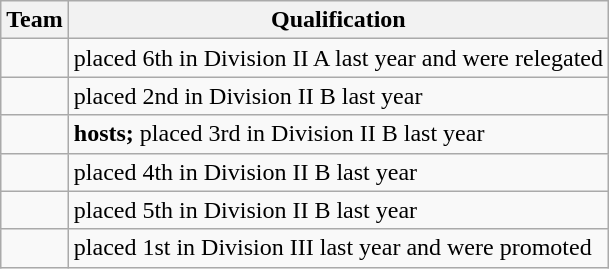<table class="wikitable">
<tr>
<th>Team</th>
<th>Qualification</th>
</tr>
<tr>
<td></td>
<td>placed 6th in Division II A last year and were relegated</td>
</tr>
<tr>
<td></td>
<td>placed 2nd in Division II B last year</td>
</tr>
<tr>
<td></td>
<td><strong>hosts;</strong> placed 3rd in Division II B last year</td>
</tr>
<tr>
<td></td>
<td>placed 4th in Division II B last year</td>
</tr>
<tr>
<td></td>
<td>placed 5th in Division II B last year</td>
</tr>
<tr>
<td></td>
<td>placed 1st in Division III last year and were promoted</td>
</tr>
</table>
